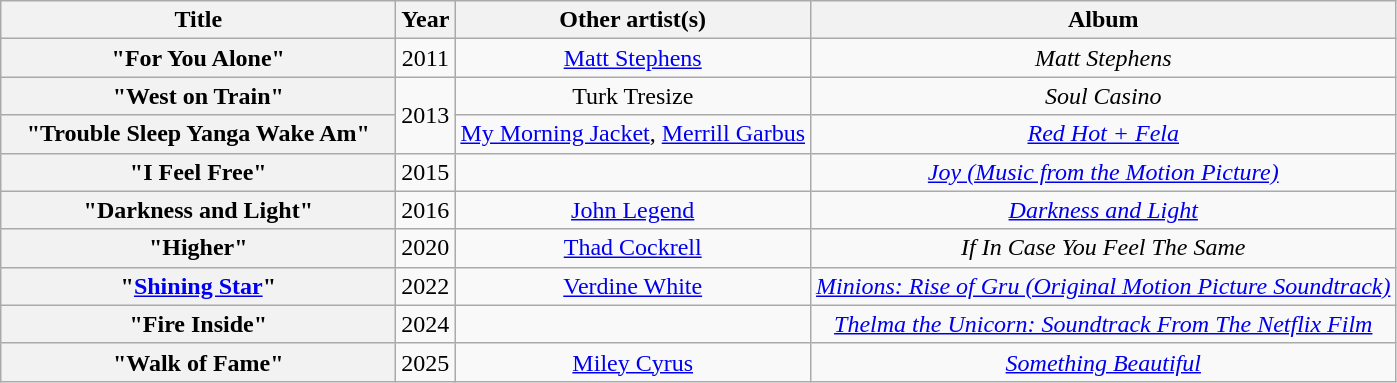<table class="wikitable plainrowheaders" style="text-align:center;" border="1">
<tr>
<th scope="col" style="width:16em;">Title</th>
<th scope="col">Year</th>
<th scope="col">Other artist(s)</th>
<th scope="col">Album</th>
</tr>
<tr>
<th scope="row">"For You Alone"</th>
<td>2011</td>
<td><a href='#'>Matt Stephens</a></td>
<td><em>Matt Stephens</em></td>
</tr>
<tr>
<th scope="row">"West on Train"</th>
<td rowspan="2">2013</td>
<td>Turk Tresize</td>
<td><em>Soul Casino</em></td>
</tr>
<tr>
<th scope="row">"Trouble Sleep Yanga Wake Am"</th>
<td><a href='#'>My Morning Jacket</a>, <a href='#'>Merrill Garbus</a></td>
<td><em><a href='#'>Red Hot + Fela</a></em></td>
</tr>
<tr>
<th scope="row">"I Feel Free"</th>
<td>2015</td>
<td></td>
<td><em><a href='#'>Joy (Music from the Motion Picture)</a></em></td>
</tr>
<tr>
<th scope="row">"Darkness and Light"</th>
<td>2016</td>
<td><a href='#'>John Legend</a></td>
<td><em><a href='#'>Darkness and Light</a></em></td>
</tr>
<tr>
<th scope="row">"Higher"</th>
<td>2020</td>
<td><a href='#'>Thad Cockrell</a></td>
<td><em>If In Case You Feel The Same</em></td>
</tr>
<tr>
<th scope="row">"<a href='#'>Shining Star</a>"</th>
<td>2022</td>
<td><a href='#'>Verdine White</a></td>
<td><em><a href='#'>Minions: Rise of Gru (Original Motion Picture Soundtrack)</a></em></td>
</tr>
<tr>
<th scope="row">"Fire Inside"</th>
<td>2024</td>
<td></td>
<td><em><a href='#'>Thelma the Unicorn: Soundtrack From The Netflix Film</a></em></td>
</tr>
<tr>
<th scope="row">"Walk of Fame"</th>
<td>2025</td>
<td><a href='#'>Miley Cyrus</a></td>
<td><em><a href='#'>Something Beautiful</a></em></td>
</tr>
</table>
